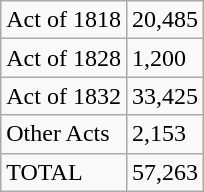<table class="wikitable">
<tr>
<td>Act of 1818</td>
<td>20,485</td>
</tr>
<tr>
<td>Act of 1828</td>
<td>1,200</td>
</tr>
<tr>
<td>Act of 1832</td>
<td>33,425</td>
</tr>
<tr>
<td>Other Acts</td>
<td>2,153</td>
</tr>
<tr>
<td>TOTAL</td>
<td>57,263</td>
</tr>
</table>
